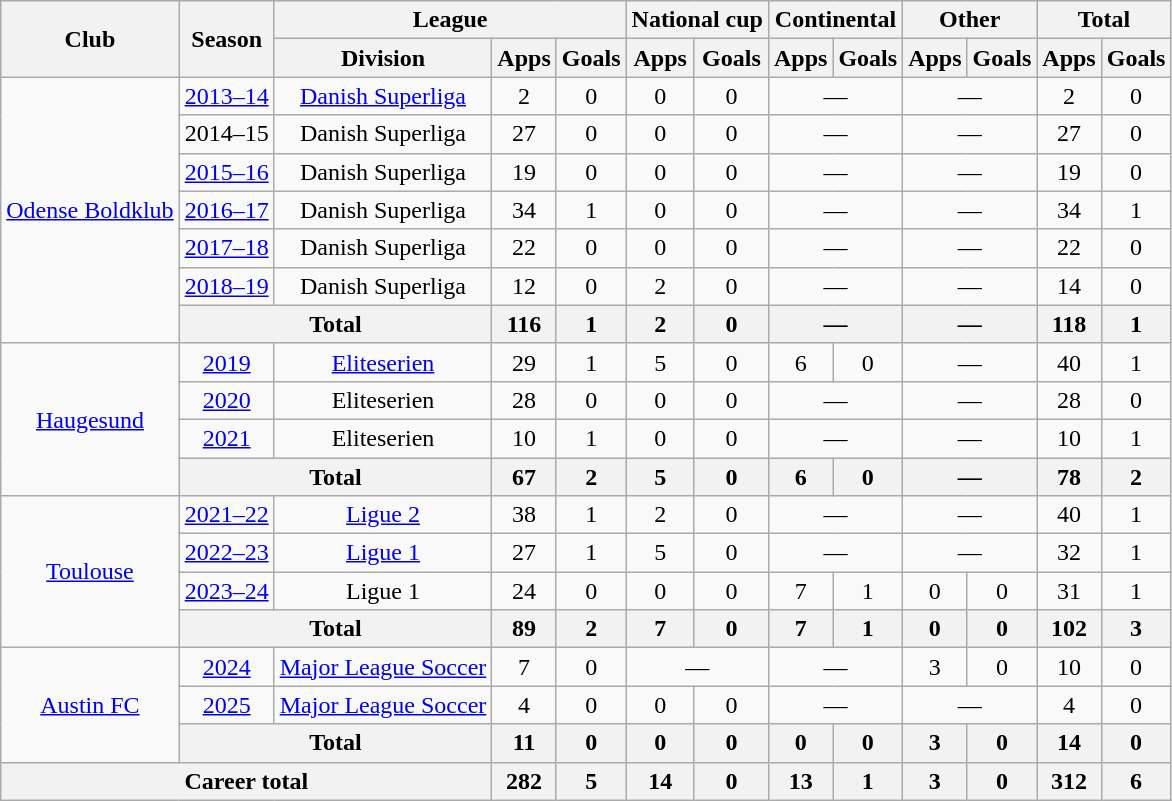<table class="wikitable" style="text-align: center;">
<tr>
<th rowspan="2">Club</th>
<th rowspan="2">Season</th>
<th colspan="3">League</th>
<th colspan="2">National cup</th>
<th colspan="2">Continental</th>
<th colspan="2">Other</th>
<th colspan="2">Total</th>
</tr>
<tr>
<th>Division</th>
<th>Apps</th>
<th>Goals</th>
<th>Apps</th>
<th>Goals</th>
<th>Apps</th>
<th>Goals</th>
<th>Apps</th>
<th>Goals</th>
<th>Apps</th>
<th>Goals</th>
</tr>
<tr>
<td rowspan="7"><a href='#'>Odense Boldklub</a></td>
<td><a href='#'>2013–14</a></td>
<td><a href='#'>Danish Superliga</a></td>
<td>2</td>
<td>0</td>
<td>0</td>
<td>0</td>
<td colspan="2">—</td>
<td colspan="2">—</td>
<td>2</td>
<td>0</td>
</tr>
<tr>
<td>2014–15</td>
<td>Danish Superliga</td>
<td>27</td>
<td>0</td>
<td>0</td>
<td>0</td>
<td colspan="2">—</td>
<td colspan="2">—</td>
<td>27</td>
<td>0</td>
</tr>
<tr>
<td><a href='#'>2015–16</a></td>
<td>Danish Superliga</td>
<td>19</td>
<td>0</td>
<td>0</td>
<td>0</td>
<td colspan="2">—</td>
<td colspan="2">—</td>
<td>19</td>
<td>0</td>
</tr>
<tr>
<td><a href='#'>2016–17</a></td>
<td>Danish Superliga</td>
<td>34</td>
<td>1</td>
<td>0</td>
<td>0</td>
<td colspan="2">—</td>
<td colspan="2">—</td>
<td>34</td>
<td>1</td>
</tr>
<tr>
<td><a href='#'>2017–18</a></td>
<td>Danish Superliga</td>
<td>22</td>
<td>0</td>
<td>0</td>
<td>0</td>
<td colspan="2">—</td>
<td colspan="2">—</td>
<td>22</td>
<td>0</td>
</tr>
<tr>
<td><a href='#'>2018–19</a></td>
<td>Danish Superliga</td>
<td>12</td>
<td>0</td>
<td>2</td>
<td>0</td>
<td colspan="2">—</td>
<td colspan="2">—</td>
<td>14</td>
<td>0</td>
</tr>
<tr>
<th colspan="2">Total</th>
<th>116</th>
<th>1</th>
<th>2</th>
<th>0</th>
<th colspan="2">—</th>
<th colspan="2">—</th>
<th>118</th>
<th>1</th>
</tr>
<tr>
<td rowspan="4"><a href='#'>Haugesund</a></td>
<td><a href='#'>2019</a></td>
<td><a href='#'>Eliteserien</a></td>
<td>29</td>
<td>1</td>
<td>5</td>
<td>0</td>
<td>6</td>
<td>0</td>
<td colspan="2">—</td>
<td>40</td>
<td>1</td>
</tr>
<tr>
<td><a href='#'>2020</a></td>
<td>Eliteserien</td>
<td>28</td>
<td>0</td>
<td>0</td>
<td>0</td>
<td colspan="2">—</td>
<td colspan="2">—</td>
<td>28</td>
<td>0</td>
</tr>
<tr>
<td><a href='#'>2021</a></td>
<td>Eliteserien</td>
<td>10</td>
<td>1</td>
<td>0</td>
<td>0</td>
<td colspan="2">—</td>
<td colspan="2">—</td>
<td>10</td>
<td>1</td>
</tr>
<tr>
<th colspan="2">Total</th>
<th>67</th>
<th>2</th>
<th>5</th>
<th>0</th>
<th>6</th>
<th>0</th>
<th colspan="2">—</th>
<th>78</th>
<th>2</th>
</tr>
<tr>
<td rowspan="4"><a href='#'>Toulouse</a></td>
<td><a href='#'>2021–22</a></td>
<td><a href='#'>Ligue 2</a></td>
<td>38</td>
<td>1</td>
<td>2</td>
<td>0</td>
<td colspan="2">—</td>
<td colspan="2">—</td>
<td>40</td>
<td>1</td>
</tr>
<tr>
<td><a href='#'>2022–23</a></td>
<td><a href='#'>Ligue 1</a></td>
<td>27</td>
<td>1</td>
<td>5</td>
<td>0</td>
<td colspan="2">—</td>
<td colspan="2">—</td>
<td>32</td>
<td>1</td>
</tr>
<tr>
<td><a href='#'>2023–24</a></td>
<td>Ligue 1</td>
<td>24</td>
<td>0</td>
<td>0</td>
<td>0</td>
<td>7</td>
<td>1</td>
<td>0</td>
<td>0</td>
<td>31</td>
<td>1</td>
</tr>
<tr>
<th colspan="2">Total</th>
<th>89</th>
<th>2</th>
<th>7</th>
<th>0</th>
<th>7</th>
<th>1</th>
<th>0</th>
<th>0</th>
<th>102</th>
<th>3</th>
</tr>
<tr>
<td rowspan=3><a href='#'>Austin FC</a></td>
<td><a href='#'>2024</a></td>
<td><a href='#'>Major League Soccer</a></td>
<td>7</td>
<td>0</td>
<td colspan="2">—</td>
<td colspan="2">—</td>
<td>3</td>
<td>0</td>
<td>10</td>
<td>0</td>
</tr>
<tr>
<td><a href='#'>2025</a></td>
<td><a href='#'>Major League Soccer</a></td>
<td>4</td>
<td>0</td>
<td>0</td>
<td>0</td>
<td colspan="2">—</td>
<td colspan="2">—</td>
<td>4</td>
<td>0</td>
</tr>
<tr>
<th colspan="2">Total</th>
<th>11</th>
<th>0</th>
<th>0</th>
<th>0</th>
<th>0</th>
<th>0</th>
<th>3</th>
<th>0</th>
<th>14</th>
<th>0</th>
</tr>
<tr>
<th colspan="3">Career total</th>
<th>282</th>
<th>5</th>
<th>14</th>
<th>0</th>
<th>13</th>
<th>1</th>
<th>3</th>
<th>0</th>
<th>312</th>
<th>6</th>
</tr>
</table>
